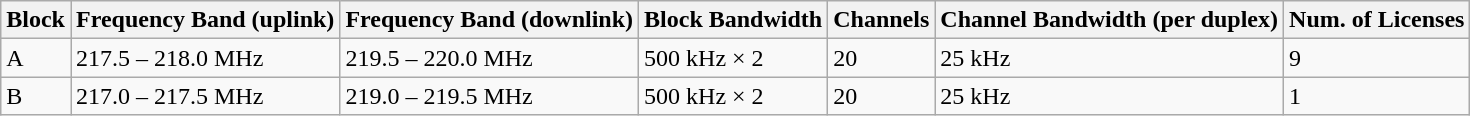<table class="wikitable">
<tr>
<th>Block</th>
<th>Frequency Band (uplink)</th>
<th>Frequency Band (downlink)</th>
<th>Block Bandwidth</th>
<th>Channels</th>
<th>Channel Bandwidth (per duplex)</th>
<th>Num. of Licenses</th>
</tr>
<tr>
<td>A</td>
<td>217.5 – 218.0 MHz</td>
<td>219.5 – 220.0 MHz</td>
<td>500 kHz × 2</td>
<td>20</td>
<td>25 kHz</td>
<td>9</td>
</tr>
<tr>
<td>B</td>
<td>217.0 – 217.5 MHz</td>
<td>219.0 – 219.5 MHz</td>
<td>500 kHz × 2</td>
<td>20</td>
<td>25 kHz</td>
<td>1</td>
</tr>
</table>
